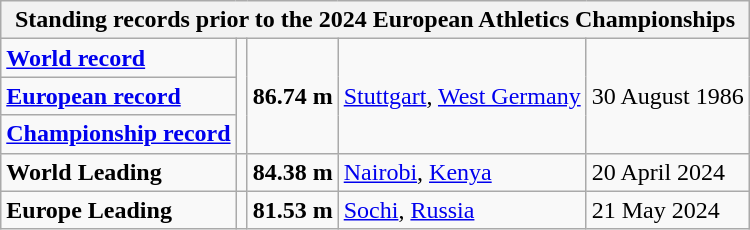<table class="wikitable">
<tr>
<th colspan="5">Standing records prior to the 2024 European Athletics Championships</th>
</tr>
<tr>
<td><strong><a href='#'>World record</a></strong></td>
<td rowspan=3></td>
<td rowspan=3><strong>86.74 m</strong></td>
<td rowspan=3><a href='#'>Stuttgart</a>, <a href='#'>West Germany</a></td>
<td rowspan=3>30 August 1986</td>
</tr>
<tr>
<td><strong><a href='#'>European record</a></strong></td>
</tr>
<tr>
<td><strong><a href='#'>Championship record</a></strong></td>
</tr>
<tr>
<td><strong>World Leading</strong></td>
<td></td>
<td><strong>84.38 m</strong></td>
<td><a href='#'>Nairobi</a>, <a href='#'>Kenya</a></td>
<td>20 April 2024</td>
</tr>
<tr>
<td><strong>Europe Leading</strong></td>
<td></td>
<td><strong>81.53 m</strong></td>
<td><a href='#'>Sochi</a>, <a href='#'>Russia</a></td>
<td>21 May 2024</td>
</tr>
</table>
